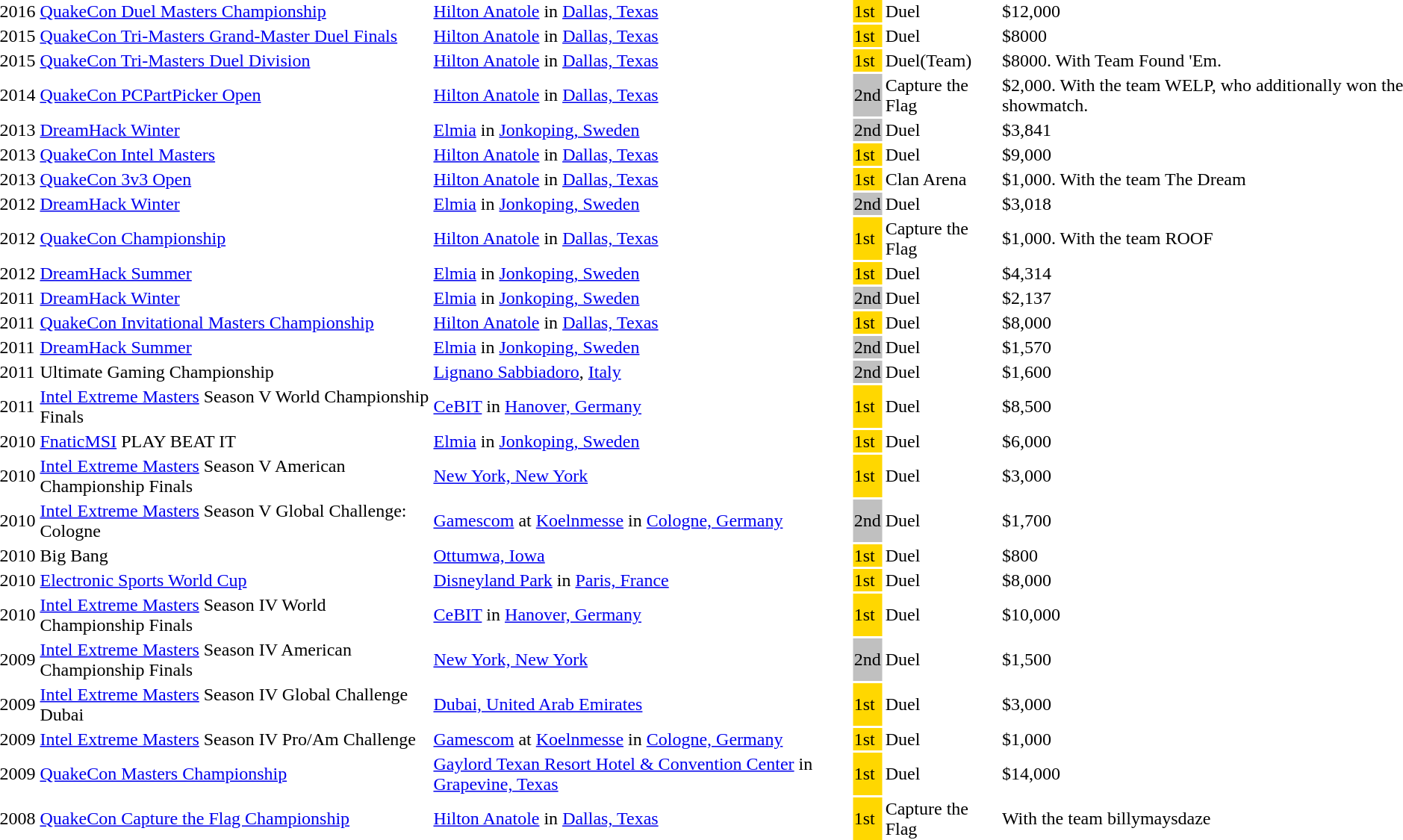<table>
<tr>
<td>2016</td>
<td><a href='#'>QuakeCon Duel Masters Championship</a></td>
<td><a href='#'>Hilton Anatole</a> in <a href='#'>Dallas, Texas</a></td>
<td bgcolor="gold">1st</td>
<td>Duel</td>
<td>$12,000 </td>
</tr>
<tr>
<td>2015</td>
<td><a href='#'>QuakeCon Tri-Masters Grand-Master Duel Finals</a></td>
<td><a href='#'>Hilton Anatole</a> in <a href='#'>Dallas, Texas</a></td>
<td bgcolor="gold">1st</td>
<td>Duel</td>
<td>$8000 </td>
</tr>
<tr>
<td>2015</td>
<td><a href='#'>QuakeCon Tri-Masters Duel Division</a></td>
<td><a href='#'>Hilton Anatole</a> in <a href='#'>Dallas, Texas</a></td>
<td bgcolor="gold">1st</td>
<td>Duel(Team)</td>
<td>$8000. With Team Found 'Em.</td>
</tr>
<tr>
<td>2014</td>
<td><a href='#'>QuakeCon PCPartPicker Open</a></td>
<td><a href='#'>Hilton Anatole</a> in <a href='#'>Dallas, Texas</a></td>
<td bgcolor="silver">2nd</td>
<td>Capture the Flag</td>
<td>$2,000. With the team WELP, who additionally won the showmatch.</td>
</tr>
<tr>
<td>2013</td>
<td><a href='#'>DreamHack Winter</a></td>
<td><a href='#'>Elmia</a> in <a href='#'>Jonkoping, Sweden</a></td>
<td bgcolor="silver">2nd</td>
<td>Duel</td>
<td>$3,841</td>
</tr>
<tr>
<td>2013</td>
<td><a href='#'>QuakeCon Intel Masters</a></td>
<td><a href='#'>Hilton Anatole</a> in <a href='#'>Dallas, Texas</a></td>
<td bgcolor="gold">1st</td>
<td>Duel</td>
<td>$9,000</td>
</tr>
<tr>
<td>2013</td>
<td><a href='#'>QuakeCon 3v3 Open</a></td>
<td><a href='#'>Hilton Anatole</a> in <a href='#'>Dallas, Texas</a></td>
<td bgcolor="gold">1st</td>
<td>Clan Arena</td>
<td>$1,000. With the team The Dream</td>
</tr>
<tr>
<td>2012</td>
<td><a href='#'>DreamHack Winter</a></td>
<td><a href='#'>Elmia</a> in <a href='#'>Jonkoping, Sweden</a></td>
<td bgcolor="silver">2nd</td>
<td>Duel</td>
<td>$3,018</td>
</tr>
<tr>
<td>2012</td>
<td><a href='#'>QuakeCon Championship</a></td>
<td><a href='#'>Hilton Anatole</a> in <a href='#'>Dallas, Texas</a></td>
<td bgcolor="gold">1st</td>
<td>Capture the Flag</td>
<td>$1,000.  With the team ROOF</td>
</tr>
<tr>
<td>2012</td>
<td><a href='#'>DreamHack Summer</a></td>
<td><a href='#'>Elmia</a> in <a href='#'>Jonkoping, Sweden</a></td>
<td bgcolor="gold">1st</td>
<td>Duel</td>
<td>$4,314</td>
</tr>
<tr>
<td>2011</td>
<td><a href='#'>DreamHack Winter</a></td>
<td><a href='#'>Elmia</a> in <a href='#'>Jonkoping, Sweden</a></td>
<td bgcolor="silver">2nd</td>
<td>Duel</td>
<td>$2,137</td>
</tr>
<tr>
<td>2011</td>
<td><a href='#'>QuakeCon Invitational Masters Championship</a></td>
<td><a href='#'>Hilton Anatole</a> in <a href='#'>Dallas, Texas</a></td>
<td bgcolor="gold">1st</td>
<td>Duel</td>
<td>$8,000</td>
</tr>
<tr>
<td>2011</td>
<td><a href='#'>DreamHack Summer</a></td>
<td><a href='#'>Elmia</a> in <a href='#'>Jonkoping, Sweden</a></td>
<td bgcolor="silver">2nd</td>
<td>Duel</td>
<td>$1,570</td>
</tr>
<tr>
<td>2011</td>
<td>Ultimate Gaming Championship</td>
<td><a href='#'>Lignano Sabbiadoro</a>, <a href='#'>Italy</a></td>
<td bgcolor="silver">2nd</td>
<td>Duel</td>
<td>$1,600</td>
</tr>
<tr>
<td>2011</td>
<td><a href='#'>Intel Extreme Masters</a> Season V World Championship Finals</td>
<td><a href='#'>CeBIT</a> in <a href='#'>Hanover, Germany</a></td>
<td bgcolor="gold">1st</td>
<td>Duel</td>
<td>$8,500</td>
</tr>
<tr>
<td>2010</td>
<td><a href='#'>Fnatic</a><a href='#'>MSI</a> PLAY BEAT IT</td>
<td><a href='#'>Elmia</a> in <a href='#'>Jonkoping, Sweden</a></td>
<td bgcolor="gold">1st</td>
<td>Duel</td>
<td>$6,000</td>
</tr>
<tr>
<td>2010</td>
<td><a href='#'>Intel Extreme Masters</a> Season V American Championship Finals</td>
<td><a href='#'>New York, New York</a></td>
<td bgcolor="gold">1st</td>
<td>Duel</td>
<td>$3,000</td>
</tr>
<tr>
<td>2010</td>
<td><a href='#'>Intel Extreme Masters</a> Season V Global Challenge: Cologne</td>
<td><a href='#'>Gamescom</a> at <a href='#'>Koelnmesse</a> in <a href='#'>Cologne, Germany</a></td>
<td bgcolor="silver">2nd</td>
<td>Duel</td>
<td>$1,700</td>
</tr>
<tr>
<td>2010</td>
<td>Big Bang</td>
<td><a href='#'>Ottumwa, Iowa</a></td>
<td bgcolor="gold">1st</td>
<td>Duel</td>
<td>$800</td>
</tr>
<tr>
<td>2010</td>
<td><a href='#'>Electronic Sports World Cup</a></td>
<td><a href='#'>Disneyland Park</a> in <a href='#'>Paris, France</a></td>
<td bgcolor="gold">1st</td>
<td>Duel</td>
<td>$8,000</td>
</tr>
<tr>
<td>2010</td>
<td><a href='#'>Intel Extreme Masters</a> Season IV World Championship Finals</td>
<td><a href='#'>CeBIT</a> in <a href='#'>Hanover, Germany</a></td>
<td bgcolor="gold">1st</td>
<td>Duel</td>
<td>$10,000</td>
</tr>
<tr>
<td>2009</td>
<td><a href='#'>Intel Extreme Masters</a> Season IV American Championship Finals</td>
<td><a href='#'>New York, New York</a></td>
<td bgcolor="silver">2nd</td>
<td>Duel</td>
<td>$1,500</td>
</tr>
<tr>
<td>2009</td>
<td><a href='#'>Intel Extreme Masters</a> Season IV Global Challenge Dubai</td>
<td><a href='#'>Dubai, United Arab Emirates</a></td>
<td bgcolor="gold">1st</td>
<td>Duel</td>
<td>$3,000</td>
</tr>
<tr>
<td>2009</td>
<td><a href='#'>Intel Extreme Masters</a> Season IV Pro/Am Challenge</td>
<td><a href='#'>Gamescom</a> at <a href='#'>Koelnmesse</a> in <a href='#'>Cologne, Germany</a></td>
<td bgcolor="gold">1st</td>
<td>Duel</td>
<td>$1,000</td>
</tr>
<tr>
<td>2009</td>
<td><a href='#'>QuakeCon Masters Championship</a></td>
<td><a href='#'>Gaylord Texan Resort Hotel & Convention Center</a> in <a href='#'>Grapevine, Texas</a></td>
<td bgcolor="gold">1st</td>
<td>Duel</td>
<td>$14,000</td>
</tr>
<tr>
<td>2008</td>
<td><a href='#'>QuakeCon Capture the Flag Championship</a></td>
<td><a href='#'>Hilton Anatole</a> in <a href='#'>Dallas, Texas</a></td>
<td bgcolor="gold">1st</td>
<td>Capture the Flag</td>
<td>With the team billymaysdaze</td>
</tr>
</table>
